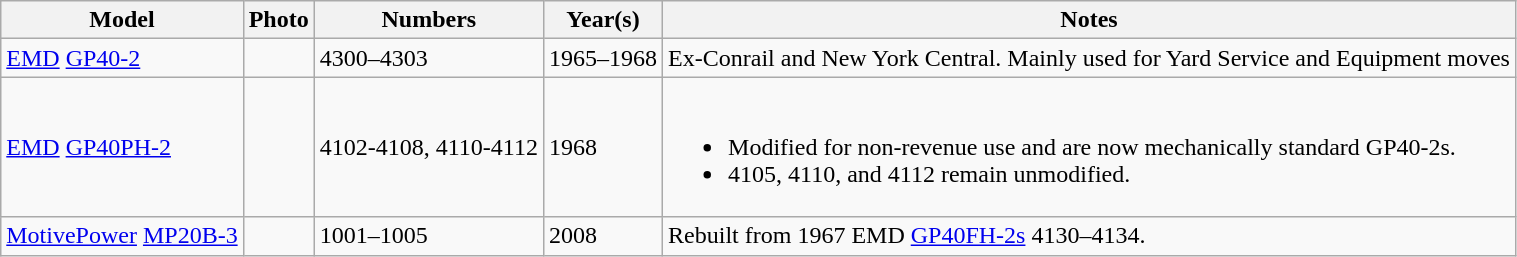<table class="wikitable">
<tr>
<th>Model</th>
<th>Photo</th>
<th>Numbers</th>
<th>Year(s)</th>
<th>Notes</th>
</tr>
<tr>
<td><a href='#'>EMD</a> <a href='#'>GP40-2</a></td>
<td></td>
<td>4300–4303</td>
<td>1965–1968</td>
<td>Ex-Conrail and New York Central. Mainly used for Yard Service and Equipment moves</td>
</tr>
<tr>
<td><a href='#'>EMD</a> <a href='#'>GP40PH-2</a></td>
<td></td>
<td>4102-4108, 4110-4112</td>
<td>1968</td>
<td><br><ul><li>Modified for non-revenue use and are now mechanically standard GP40-2s.</li><li>4105, 4110, and 4112 remain unmodified.</li></ul></td>
</tr>
<tr>
<td><a href='#'>MotivePower</a> <a href='#'>MP20B-3</a></td>
<td></td>
<td>1001–1005</td>
<td>2008</td>
<td>Rebuilt from 1967 EMD <a href='#'>GP40FH-2s</a> 4130–4134.</td>
</tr>
</table>
